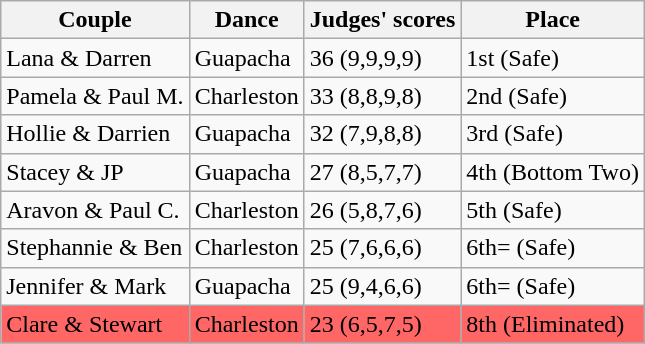<table class="wikitable sortable">
<tr>
<th>Couple</th>
<th>Dance</th>
<th>Judges' scores</th>
<th>Place</th>
</tr>
<tr>
<td>Lana & Darren</td>
<td>Guapacha</td>
<td>36 (9,9,9,9)</td>
<td>1st (Safe)</td>
</tr>
<tr>
<td>Pamela & Paul M.</td>
<td>Charleston</td>
<td>33 (8,8,9,8)</td>
<td>2nd (Safe)</td>
</tr>
<tr>
<td>Hollie & Darrien</td>
<td>Guapacha</td>
<td>32 (7,9,8,8)</td>
<td>3rd (Safe)</td>
</tr>
<tr>
<td>Stacey & JP</td>
<td>Guapacha</td>
<td>27 (8,5,7,7)</td>
<td>4th (Bottom Two)</td>
</tr>
<tr>
<td>Aravon & Paul C.</td>
<td>Charleston</td>
<td>26 (5,8,7,6)</td>
<td>5th (Safe)</td>
</tr>
<tr>
<td>Stephannie & Ben</td>
<td>Charleston</td>
<td>25 (7,6,6,6)</td>
<td>6th= (Safe)</td>
</tr>
<tr>
<td>Jennifer & Mark</td>
<td>Guapacha</td>
<td>25 (9,4,6,6)</td>
<td>6th= (Safe)</td>
</tr>
<tr bgcolor=#ff6666>
<td>Clare & Stewart</td>
<td>Charleston</td>
<td>23 (6,5,7,5)</td>
<td>8th (Eliminated)</td>
</tr>
</table>
